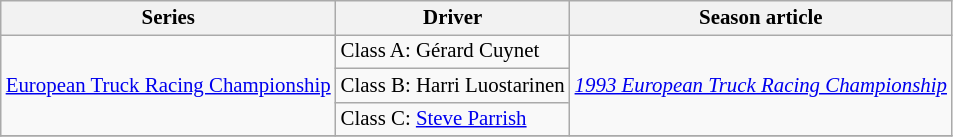<table class="wikitable" style="font-size: 87%;">
<tr>
<th>Series</th>
<th>Driver</th>
<th>Season article</th>
</tr>
<tr>
<td rowspan=3><a href='#'>European Truck Racing Championship</a></td>
<td>Class A:  Gérard Cuynet</td>
<td rowspan=3><em><a href='#'>1993 European Truck Racing Championship</a></em></td>
</tr>
<tr>
<td>Class B:  Harri Luostarinen</td>
</tr>
<tr>
<td>Class C:  <a href='#'>Steve Parrish</a></td>
</tr>
<tr>
</tr>
</table>
